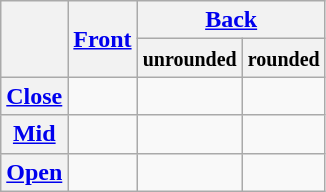<table class="wikitable" style=text-align:center>
<tr>
<th rowspan="2"></th>
<th rowspan="2"><a href='#'>Front</a></th>
<th colspan="2"><a href='#'>Back</a></th>
</tr>
<tr>
<th><small>unrounded</small></th>
<th><small>rounded</small></th>
</tr>
<tr>
<th><a href='#'>Close</a></th>
<td></td>
<td></td>
<td></td>
</tr>
<tr>
<th><a href='#'>Mid</a></th>
<td></td>
<td></td>
<td></td>
</tr>
<tr>
<th><a href='#'>Open</a></th>
<td></td>
<td></td>
<td></td>
</tr>
</table>
